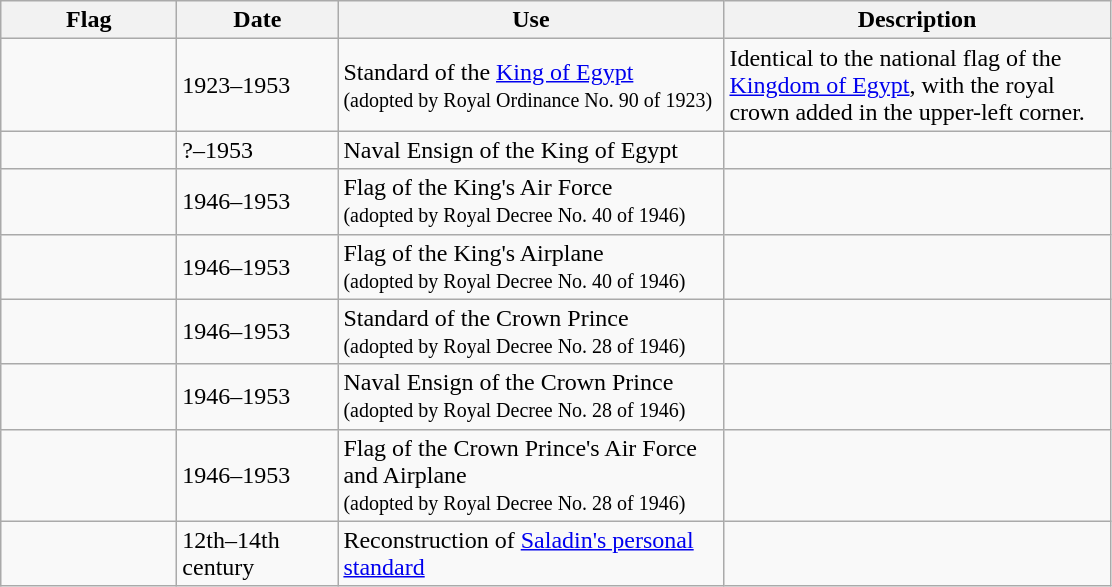<table class="wikitable">
<tr>
<th style="width:110px;">Flag</th>
<th style="width:100px;">Date</th>
<th style="width:250px;">Use</th>
<th style="width:250px;">Description</th>
</tr>
<tr>
<td></td>
<td>1923–1953</td>
<td>Standard of the <a href='#'>King of Egypt</a><br><small>(adopted by Royal Ordinance No. 90 of 1923)</small></td>
<td>Identical to the national flag of the <a href='#'>Kingdom of Egypt</a>, with the royal crown added in the upper-left corner.</td>
</tr>
<tr>
<td></td>
<td>?–1953</td>
<td>Naval Ensign of the King of Egypt</td>
<td></td>
</tr>
<tr>
<td></td>
<td>1946–1953</td>
<td>Flag of the King's Air Force<br><small>(adopted by Royal Decree No. 40 of 1946)</small></td>
<td></td>
</tr>
<tr>
<td></td>
<td>1946–1953</td>
<td>Flag of the King's Airplane<br><small>(adopted by Royal Decree No. 40 of 1946)</small></td>
<td></td>
</tr>
<tr>
<td></td>
<td>1946–1953</td>
<td>Standard of the Crown Prince<br><small>(adopted by Royal Decree No. 28 of 1946)</small></td>
<td></td>
</tr>
<tr>
<td></td>
<td>1946–1953</td>
<td>Naval Ensign of the Crown Prince<br><small>(adopted by Royal Decree No. 28 of 1946)</small></td>
<td></td>
</tr>
<tr>
<td></td>
<td>1946–1953</td>
<td>Flag of the Crown Prince's Air Force and Airplane<br><small>(adopted by Royal Decree No. 28 of 1946)</small></td>
<td></td>
</tr>
<tr>
<td></td>
<td>12th–14th century</td>
<td>Reconstruction of <a href='#'>Saladin's personal standard</a></td>
<td></td>
</tr>
</table>
